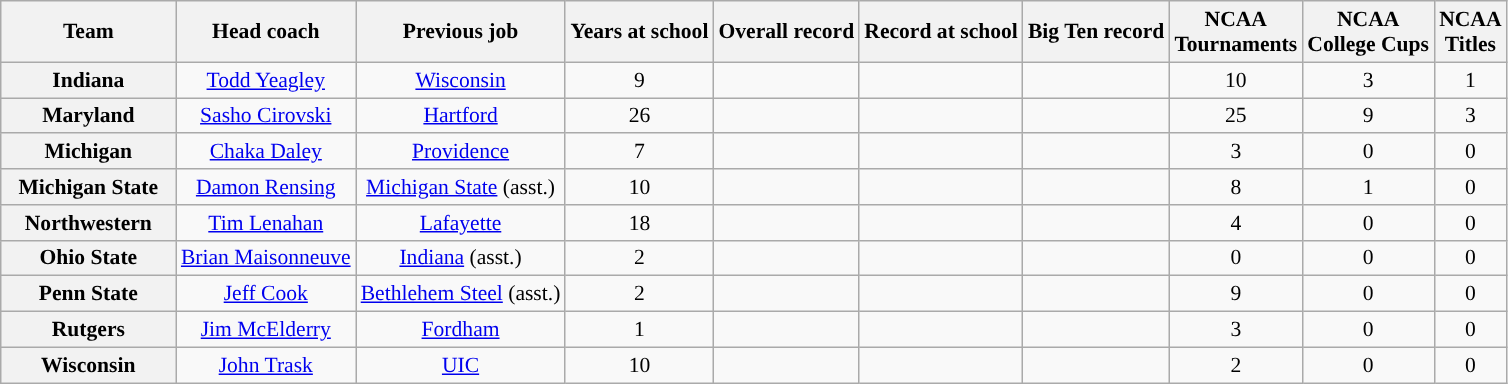<table class="wikitable sortable" style="text-align: center;font-size:90%;">
<tr>
<th width="110">Team</th>
<th>Head coach</th>
<th>Previous job</th>
<th>Years at school</th>
<th>Overall record</th>
<th>Record at school</th>
<th>Big Ten record</th>
<th>NCAA<br>Tournaments</th>
<th>NCAA<br>College Cups</th>
<th>NCAA<br>Titles</th>
</tr>
<tr>
<th>Indiana</th>
<td><a href='#'>Todd Yeagley</a></td>
<td><a href='#'>Wisconsin</a></td>
<td>9</td>
<td></td>
<td></td>
<td></td>
<td>10</td>
<td>3</td>
<td>1</td>
</tr>
<tr>
<th>Maryland</th>
<td><a href='#'>Sasho Cirovski</a></td>
<td><a href='#'>Hartford</a></td>
<td>26</td>
<td></td>
<td></td>
<td></td>
<td>25</td>
<td>9</td>
<td>3</td>
</tr>
<tr>
<th>Michigan</th>
<td><a href='#'>Chaka Daley</a></td>
<td><a href='#'>Providence</a></td>
<td>7</td>
<td></td>
<td></td>
<td></td>
<td>3</td>
<td>0</td>
<td>0</td>
</tr>
<tr>
<th>Michigan State</th>
<td><a href='#'>Damon Rensing</a></td>
<td><a href='#'>Michigan State</a> (asst.)</td>
<td>10</td>
<td></td>
<td></td>
<td></td>
<td>8</td>
<td>1</td>
<td>0</td>
</tr>
<tr>
<th>Northwestern</th>
<td><a href='#'>Tim Lenahan</a></td>
<td><a href='#'>Lafayette</a></td>
<td>18</td>
<td></td>
<td></td>
<td></td>
<td>4</td>
<td>0</td>
<td>0</td>
</tr>
<tr>
<th>Ohio State</th>
<td><a href='#'>Brian Maisonneuve</a></td>
<td><a href='#'>Indiana</a> (asst.)</td>
<td>2</td>
<td></td>
<td></td>
<td></td>
<td>0</td>
<td>0</td>
<td>0</td>
</tr>
<tr>
<th>Penn State</th>
<td><a href='#'>Jeff Cook</a></td>
<td><a href='#'>Bethlehem Steel</a> (asst.)</td>
<td>2</td>
<td></td>
<td></td>
<td></td>
<td>9</td>
<td>0</td>
<td>0</td>
</tr>
<tr>
<th>Rutgers</th>
<td><a href='#'>Jim McElderry</a></td>
<td><a href='#'>Fordham</a></td>
<td>1</td>
<td></td>
<td></td>
<td></td>
<td>3</td>
<td>0</td>
<td>0</td>
</tr>
<tr>
<th>Wisconsin</th>
<td><a href='#'>John Trask</a></td>
<td><a href='#'>UIC</a></td>
<td>10</td>
<td></td>
<td></td>
<td></td>
<td>2</td>
<td>0</td>
<td>0</td>
</tr>
</table>
